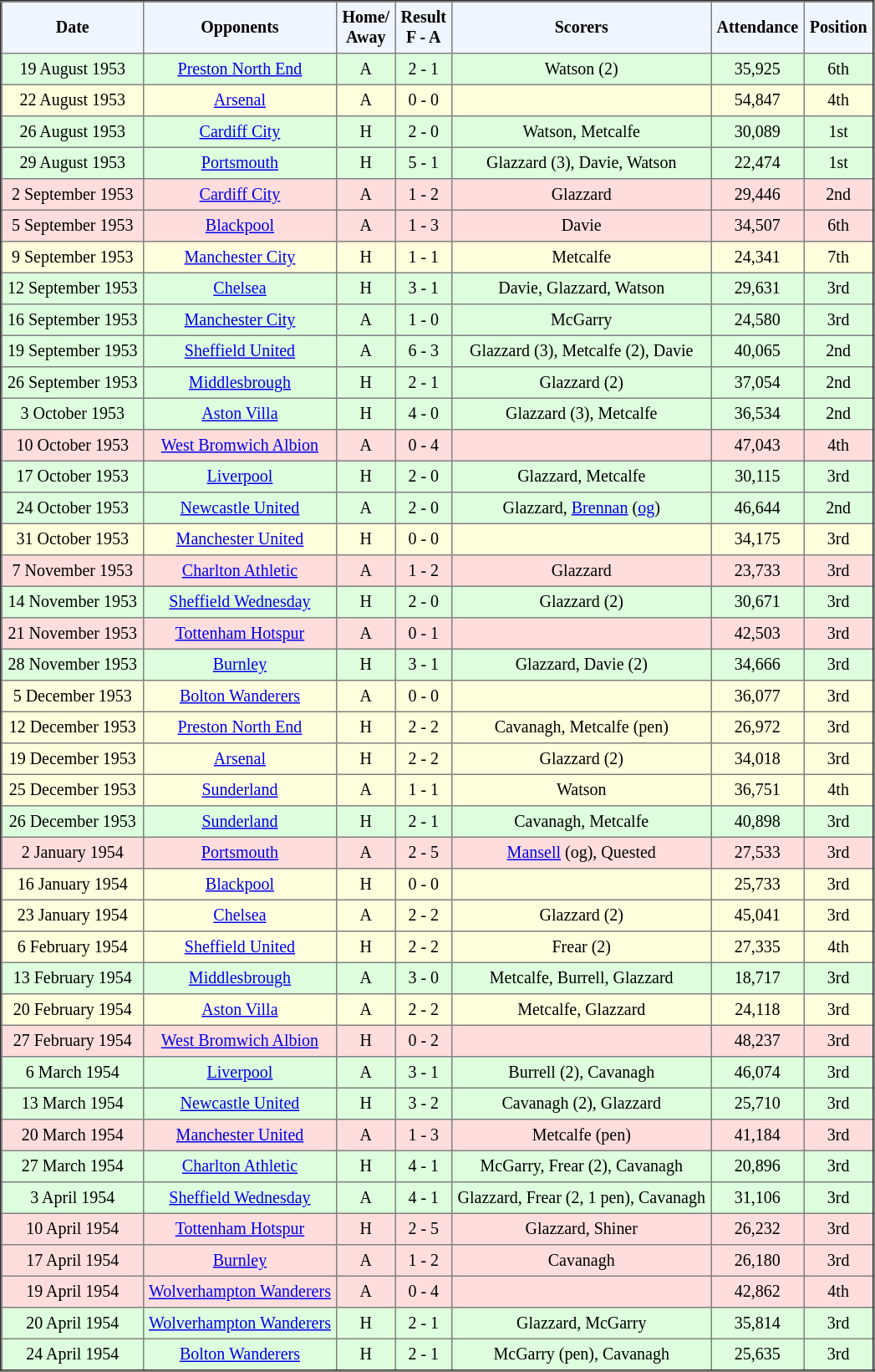<table border="2" cellpadding="4" style="border-collapse:collapse; text-align:center; font-size:smaller;">
<tr style="background:#f0f6ff;">
<th><strong>Date</strong></th>
<th><strong>Opponents</strong></th>
<th><strong>Home/<br>Away</strong></th>
<th><strong>Result<br>F - A</strong></th>
<th><strong>Scorers</strong></th>
<th><strong>Attendance</strong></th>
<th><strong>Position</strong></th>
</tr>
<tr bgcolor="#ddffdd">
<td>19 August 1953</td>
<td><a href='#'>Preston North End</a></td>
<td>A</td>
<td>2 - 1</td>
<td>Watson (2)</td>
<td>35,925</td>
<td>6th</td>
</tr>
<tr bgcolor="#ffffdd">
<td>22 August 1953</td>
<td><a href='#'>Arsenal</a></td>
<td>A</td>
<td>0 - 0</td>
<td></td>
<td>54,847</td>
<td>4th</td>
</tr>
<tr bgcolor="#ddffdd">
<td>26 August 1953</td>
<td><a href='#'>Cardiff City</a></td>
<td>H</td>
<td>2 - 0</td>
<td>Watson, Metcalfe</td>
<td>30,089</td>
<td>1st</td>
</tr>
<tr bgcolor="#ddffdd">
<td>29 August 1953</td>
<td><a href='#'>Portsmouth</a></td>
<td>H</td>
<td>5 - 1</td>
<td>Glazzard (3), Davie, Watson</td>
<td>22,474</td>
<td>1st</td>
</tr>
<tr bgcolor="#ffdddd">
<td>2 September 1953</td>
<td><a href='#'>Cardiff City</a></td>
<td>A</td>
<td>1 - 2</td>
<td>Glazzard</td>
<td>29,446</td>
<td>2nd</td>
</tr>
<tr bgcolor="#ffdddd">
<td>5 September 1953</td>
<td><a href='#'>Blackpool</a></td>
<td>A</td>
<td>1 - 3</td>
<td>Davie</td>
<td>34,507</td>
<td>6th</td>
</tr>
<tr bgcolor="#ffffdd">
<td>9 September 1953</td>
<td><a href='#'>Manchester City</a></td>
<td>H</td>
<td>1 - 1</td>
<td>Metcalfe</td>
<td>24,341</td>
<td>7th</td>
</tr>
<tr bgcolor="#ddffdd">
<td>12 September 1953</td>
<td><a href='#'>Chelsea</a></td>
<td>H</td>
<td>3 - 1</td>
<td>Davie, Glazzard, Watson</td>
<td>29,631</td>
<td>3rd</td>
</tr>
<tr bgcolor="#ddffdd">
<td>16 September 1953</td>
<td><a href='#'>Manchester City</a></td>
<td>A</td>
<td>1 - 0</td>
<td>McGarry</td>
<td>24,580</td>
<td>3rd</td>
</tr>
<tr bgcolor="#ddffdd">
<td>19 September 1953</td>
<td><a href='#'>Sheffield United</a></td>
<td>A</td>
<td>6 - 3</td>
<td>Glazzard (3), Metcalfe (2), Davie</td>
<td>40,065</td>
<td>2nd</td>
</tr>
<tr bgcolor="#ddffdd">
<td>26 September 1953</td>
<td><a href='#'>Middlesbrough</a></td>
<td>H</td>
<td>2 - 1</td>
<td>Glazzard (2)</td>
<td>37,054</td>
<td>2nd</td>
</tr>
<tr bgcolor="#ddffdd">
<td>3 October 1953</td>
<td><a href='#'>Aston Villa</a></td>
<td>H</td>
<td>4 - 0</td>
<td>Glazzard (3), Metcalfe</td>
<td>36,534</td>
<td>2nd</td>
</tr>
<tr bgcolor="#ffdddd">
<td>10 October 1953</td>
<td><a href='#'>West Bromwich Albion</a></td>
<td>A</td>
<td>0 - 4</td>
<td></td>
<td>47,043</td>
<td>4th</td>
</tr>
<tr bgcolor="#ddffdd">
<td>17 October 1953</td>
<td><a href='#'>Liverpool</a></td>
<td>H</td>
<td>2 - 0</td>
<td>Glazzard, Metcalfe</td>
<td>30,115</td>
<td>3rd</td>
</tr>
<tr bgcolor="#ddffdd">
<td>24 October 1953</td>
<td><a href='#'>Newcastle United</a></td>
<td>A</td>
<td>2 - 0</td>
<td>Glazzard, <a href='#'>Brennan</a> (<a href='#'>og</a>)</td>
<td>46,644</td>
<td>2nd</td>
</tr>
<tr bgcolor="#ffffdd">
<td>31 October 1953</td>
<td><a href='#'>Manchester United</a></td>
<td>H</td>
<td>0 - 0</td>
<td></td>
<td>34,175</td>
<td>3rd</td>
</tr>
<tr bgcolor="#ffdddd">
<td>7 November 1953</td>
<td><a href='#'>Charlton Athletic</a></td>
<td>A</td>
<td>1 - 2</td>
<td>Glazzard</td>
<td>23,733</td>
<td>3rd</td>
</tr>
<tr bgcolor="#ddffdd">
<td>14 November 1953</td>
<td><a href='#'>Sheffield Wednesday</a></td>
<td>H</td>
<td>2 - 0</td>
<td>Glazzard (2)</td>
<td>30,671</td>
<td>3rd</td>
</tr>
<tr bgcolor="#ffdddd">
<td>21 November 1953</td>
<td><a href='#'>Tottenham Hotspur</a></td>
<td>A</td>
<td>0 - 1</td>
<td></td>
<td>42,503</td>
<td>3rd</td>
</tr>
<tr bgcolor="#ddffdd">
<td>28 November 1953</td>
<td><a href='#'>Burnley</a></td>
<td>H</td>
<td>3 - 1</td>
<td>Glazzard, Davie (2)</td>
<td>34,666</td>
<td>3rd</td>
</tr>
<tr bgcolor="#ffffdd">
<td>5 December 1953</td>
<td><a href='#'>Bolton Wanderers</a></td>
<td>A</td>
<td>0 - 0</td>
<td></td>
<td>36,077</td>
<td>3rd</td>
</tr>
<tr bgcolor="#ffffdd">
<td>12 December 1953</td>
<td><a href='#'>Preston North End</a></td>
<td>H</td>
<td>2 - 2</td>
<td>Cavanagh, Metcalfe (pen)</td>
<td>26,972</td>
<td>3rd</td>
</tr>
<tr bgcolor="#ffffdd">
<td>19 December 1953</td>
<td><a href='#'>Arsenal</a></td>
<td>H</td>
<td>2 - 2</td>
<td>Glazzard (2)</td>
<td>34,018</td>
<td>3rd</td>
</tr>
<tr bgcolor="#ffffdd">
<td>25 December 1953</td>
<td><a href='#'>Sunderland</a></td>
<td>A</td>
<td>1 - 1</td>
<td>Watson</td>
<td>36,751</td>
<td>4th</td>
</tr>
<tr bgcolor="#ddffdd">
<td>26 December 1953</td>
<td><a href='#'>Sunderland</a></td>
<td>H</td>
<td>2 - 1</td>
<td>Cavanagh, Metcalfe</td>
<td>40,898</td>
<td>3rd</td>
</tr>
<tr bgcolor="#ffdddd">
<td>2 January 1954</td>
<td><a href='#'>Portsmouth</a></td>
<td>A</td>
<td>2 - 5</td>
<td><a href='#'>Mansell</a> (og), Quested</td>
<td>27,533</td>
<td>3rd</td>
</tr>
<tr bgcolor="#ffffdd">
<td>16 January 1954</td>
<td><a href='#'>Blackpool</a></td>
<td>H</td>
<td>0 - 0</td>
<td></td>
<td>25,733</td>
<td>3rd</td>
</tr>
<tr bgcolor="#ffffdd">
<td>23 January 1954</td>
<td><a href='#'>Chelsea</a></td>
<td>A</td>
<td>2 - 2</td>
<td>Glazzard (2)</td>
<td>45,041</td>
<td>3rd</td>
</tr>
<tr bgcolor="#ffffdd">
<td>6 February 1954</td>
<td><a href='#'>Sheffield United</a></td>
<td>H</td>
<td>2 - 2</td>
<td>Frear (2)</td>
<td>27,335</td>
<td>4th</td>
</tr>
<tr bgcolor="#ddffdd">
<td>13 February 1954</td>
<td><a href='#'>Middlesbrough</a></td>
<td>A</td>
<td>3 - 0</td>
<td>Metcalfe, Burrell, Glazzard</td>
<td>18,717</td>
<td>3rd</td>
</tr>
<tr bgcolor="#ffffdd">
<td>20 February 1954</td>
<td><a href='#'>Aston Villa</a></td>
<td>A</td>
<td>2 - 2</td>
<td>Metcalfe, Glazzard</td>
<td>24,118</td>
<td>3rd</td>
</tr>
<tr bgcolor="#ffdddd">
<td>27 February 1954</td>
<td><a href='#'>West Bromwich Albion</a></td>
<td>H</td>
<td>0 - 2</td>
<td></td>
<td>48,237</td>
<td>3rd</td>
</tr>
<tr bgcolor="#ddffdd">
<td>6 March 1954</td>
<td><a href='#'>Liverpool</a></td>
<td>A</td>
<td>3 - 1</td>
<td>Burrell (2), Cavanagh</td>
<td>46,074</td>
<td>3rd</td>
</tr>
<tr bgcolor="#ddffdd">
<td>13 March 1954</td>
<td><a href='#'>Newcastle United</a></td>
<td>H</td>
<td>3 - 2</td>
<td>Cavanagh (2), Glazzard</td>
<td>25,710</td>
<td>3rd</td>
</tr>
<tr bgcolor="#ffdddd">
<td>20 March 1954</td>
<td><a href='#'>Manchester United</a></td>
<td>A</td>
<td>1 - 3</td>
<td>Metcalfe (pen)</td>
<td>41,184</td>
<td>3rd</td>
</tr>
<tr bgcolor="#ddffdd">
<td>27 March 1954</td>
<td><a href='#'>Charlton Athletic</a></td>
<td>H</td>
<td>4 - 1</td>
<td>McGarry, Frear (2), Cavanagh</td>
<td>20,896</td>
<td>3rd</td>
</tr>
<tr bgcolor="#ddffdd">
<td>3 April 1954</td>
<td><a href='#'>Sheffield Wednesday</a></td>
<td>A</td>
<td>4 - 1</td>
<td>Glazzard, Frear (2, 1 pen), Cavanagh</td>
<td>31,106</td>
<td>3rd</td>
</tr>
<tr bgcolor="#ffdddd">
<td>10 April 1954</td>
<td><a href='#'>Tottenham Hotspur</a></td>
<td>H</td>
<td>2 - 5</td>
<td>Glazzard, Shiner</td>
<td>26,232</td>
<td>3rd</td>
</tr>
<tr bgcolor="#ffdddd">
<td>17 April 1954</td>
<td><a href='#'>Burnley</a></td>
<td>A</td>
<td>1 - 2</td>
<td>Cavanagh</td>
<td>26,180</td>
<td>3rd</td>
</tr>
<tr bgcolor="#ffdddd">
<td>19 April 1954</td>
<td><a href='#'>Wolverhampton Wanderers</a></td>
<td>A</td>
<td>0 - 4</td>
<td></td>
<td>42,862</td>
<td>4th</td>
</tr>
<tr bgcolor="#ddffdd">
<td>20 April 1954</td>
<td><a href='#'>Wolverhampton Wanderers</a></td>
<td>H</td>
<td>2 - 1</td>
<td>Glazzard, McGarry</td>
<td>35,814</td>
<td>3rd</td>
</tr>
<tr bgcolor="#ddffdd">
<td>24 April 1954</td>
<td><a href='#'>Bolton Wanderers</a></td>
<td>H</td>
<td>2 - 1</td>
<td>McGarry (pen), Cavanagh</td>
<td>25,635</td>
<td>3rd</td>
</tr>
</table>
